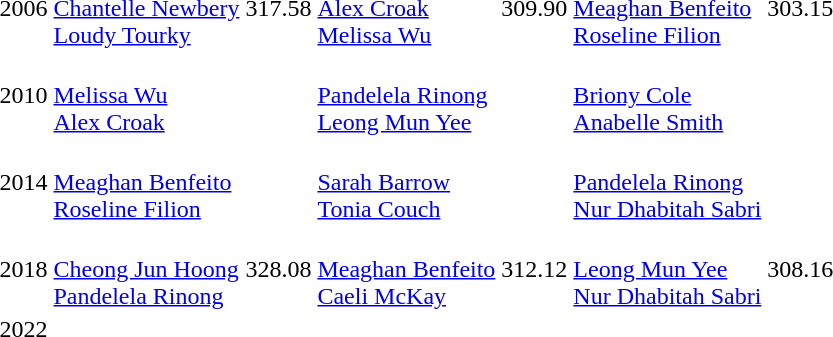<table>
<tr>
<td>2006</td>
<td><br><a href='#'>Chantelle Newbery</a><br><a href='#'>Loudy Tourky</a></td>
<td>317.58</td>
<td><br><a href='#'>Alex Croak</a><br><a href='#'>Melissa Wu</a></td>
<td>309.90</td>
<td><br><a href='#'>Meaghan Benfeito</a><br><a href='#'>Roseline Filion</a></td>
<td>303.15</td>
</tr>
<tr>
<td>2010<br></td>
<td><br><a href='#'>Melissa Wu</a><br><a href='#'>Alex Croak</a></td>
<td></td>
<td><br><a href='#'>Pandelela Rinong</a><br><a href='#'>Leong Mun Yee</a></td>
<td></td>
<td><br><a href='#'>Briony Cole</a><br><a href='#'>Anabelle Smith</a></td>
<td></td>
</tr>
<tr>
<td>2014<br></td>
<td><br><a href='#'>Meaghan Benfeito</a><br><a href='#'>Roseline Filion</a></td>
<td></td>
<td><br><a href='#'>Sarah Barrow</a><br><a href='#'>Tonia Couch</a></td>
<td></td>
<td><br><a href='#'>Pandelela Rinong</a><br><a href='#'>Nur Dhabitah Sabri</a></td>
<td></td>
</tr>
<tr>
<td>2018<br></td>
<td><br><a href='#'>Cheong Jun Hoong</a><br><a href='#'>Pandelela Rinong</a></td>
<td>328.08</td>
<td><br><a href='#'>Meaghan Benfeito</a><br><a href='#'>Caeli McKay</a></td>
<td>312.12</td>
<td><br><a href='#'>Leong Mun Yee</a><br><a href='#'>Nur Dhabitah Sabri</a></td>
<td>308.16</td>
</tr>
<tr>
<td>2022<br></td>
<td></td>
<td></td>
<td></td>
<td></td>
<td></td>
<td></td>
</tr>
</table>
